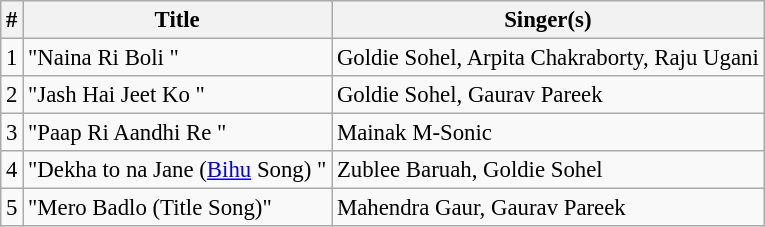<table class="wikitable" style="font-size:95%;">
<tr>
<th>#</th>
<th>Title</th>
<th>Singer(s)</th>
</tr>
<tr>
<td>1</td>
<td>"Naina Ri Boli "</td>
<td>Goldie Sohel, Arpita Chakraborty, Raju Ugani</td>
</tr>
<tr>
<td>2</td>
<td>"Jash Hai Jeet Ko "</td>
<td>Goldie Sohel, Gaurav Pareek</td>
</tr>
<tr>
<td>3</td>
<td>"Paap Ri Aandhi Re "</td>
<td>Mainak M-Sonic</td>
</tr>
<tr>
<td>4</td>
<td>"Dekha to na Jane (<a href='#'>Bihu</a> Song) "</td>
<td>Zublee Baruah, Goldie Sohel</td>
</tr>
<tr>
<td>5</td>
<td>"Mero Badlo (Title Song)"</td>
<td>Mahendra Gaur, Gaurav Pareek</td>
</tr>
</table>
